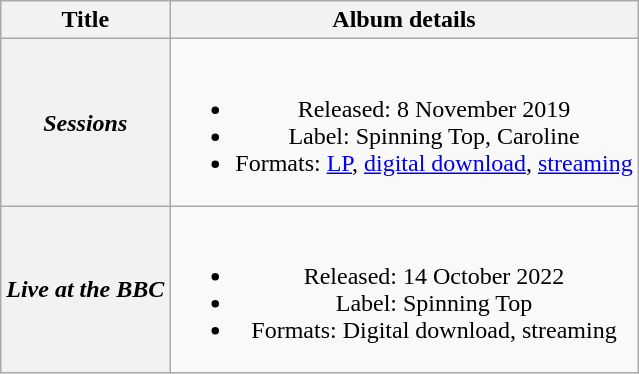<table class="wikitable plainrowheaders" style="text-align:center;">
<tr>
<th scope="col" rowspan="1">Title</th>
<th scope="col" rowspan="1">Album details</th>
</tr>
<tr>
<th scope="row"><em>Sessions</em></th>
<td><br><ul><li>Released: 8 November 2019</li><li>Label: Spinning Top, Caroline </li><li>Formats: <a href='#'>LP</a>, <a href='#'>digital download</a>, <a href='#'>streaming</a></li></ul></td>
</tr>
<tr>
<th scope="row"><em>Live at the BBC</em></th>
<td><br><ul><li>Released: 14 October 2022</li><li>Label: Spinning Top</li><li>Formats: Digital download, streaming</li></ul></td>
</tr>
</table>
